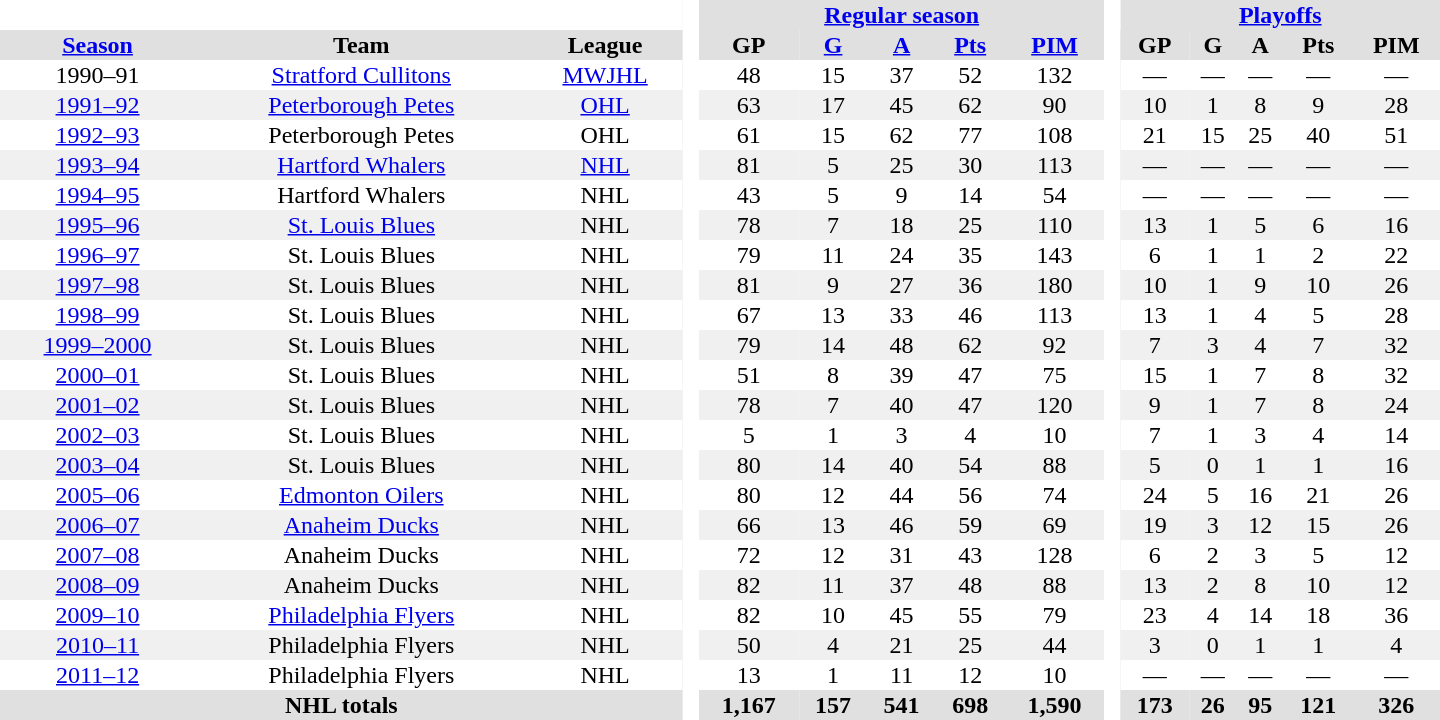<table border="0" cellpadding="1" cellspacing="0" style="text-align:center; width:60em">
<tr bgcolor="#e0e0e0">
<th colspan="3" bgcolor="#ffffff"> </th>
<th rowspan="99" bgcolor="#ffffff"> </th>
<th colspan="5"><a href='#'>Regular season</a></th>
<th rowspan="99" bgcolor="#ffffff"> </th>
<th colspan="5"><a href='#'>Playoffs</a></th>
</tr>
<tr bgcolor="#e0e0e0">
<th><a href='#'>Season</a></th>
<th>Team</th>
<th>League</th>
<th>GP</th>
<th><a href='#'>G</a></th>
<th><a href='#'>A</a></th>
<th><a href='#'>Pts</a></th>
<th><a href='#'>PIM</a></th>
<th>GP</th>
<th>G</th>
<th>A</th>
<th>Pts</th>
<th>PIM</th>
</tr>
<tr>
<td>1990–91</td>
<td><a href='#'>Stratford Cullitons</a></td>
<td><a href='#'>MWJHL</a></td>
<td>48</td>
<td>15</td>
<td>37</td>
<td>52</td>
<td>132</td>
<td>—</td>
<td>—</td>
<td>—</td>
<td>—</td>
<td>—</td>
</tr>
<tr bgcolor="#f0f0f0">
<td><a href='#'>1991–92</a></td>
<td><a href='#'>Peterborough Petes</a></td>
<td><a href='#'>OHL</a></td>
<td>63</td>
<td>17</td>
<td>45</td>
<td>62</td>
<td>90</td>
<td>10</td>
<td>1</td>
<td>8</td>
<td>9</td>
<td>28</td>
</tr>
<tr>
<td><a href='#'>1992–93</a></td>
<td>Peterborough Petes</td>
<td>OHL</td>
<td>61</td>
<td>15</td>
<td>62</td>
<td>77</td>
<td>108</td>
<td>21</td>
<td>15</td>
<td>25</td>
<td>40</td>
<td>51</td>
</tr>
<tr bgcolor="#f0f0f0">
<td><a href='#'>1993–94</a></td>
<td><a href='#'>Hartford Whalers</a></td>
<td><a href='#'>NHL</a></td>
<td>81</td>
<td>5</td>
<td>25</td>
<td>30</td>
<td>113</td>
<td>—</td>
<td>—</td>
<td>—</td>
<td>—</td>
<td>—</td>
</tr>
<tr>
<td><a href='#'>1994–95</a></td>
<td>Hartford Whalers</td>
<td>NHL</td>
<td>43</td>
<td>5</td>
<td>9</td>
<td>14</td>
<td>54</td>
<td>—</td>
<td>—</td>
<td>—</td>
<td>—</td>
<td>—</td>
</tr>
<tr bgcolor="#f0f0f0">
<td><a href='#'>1995–96</a></td>
<td><a href='#'>St. Louis Blues</a></td>
<td>NHL</td>
<td>78</td>
<td>7</td>
<td>18</td>
<td>25</td>
<td>110</td>
<td>13</td>
<td>1</td>
<td>5</td>
<td>6</td>
<td>16</td>
</tr>
<tr>
<td><a href='#'>1996–97</a></td>
<td>St. Louis Blues</td>
<td>NHL</td>
<td>79</td>
<td>11</td>
<td>24</td>
<td>35</td>
<td>143</td>
<td>6</td>
<td>1</td>
<td>1</td>
<td>2</td>
<td>22</td>
</tr>
<tr bgcolor="#f0f0f0">
<td><a href='#'>1997–98</a></td>
<td>St. Louis Blues</td>
<td>NHL</td>
<td>81</td>
<td>9</td>
<td>27</td>
<td>36</td>
<td>180</td>
<td>10</td>
<td>1</td>
<td>9</td>
<td>10</td>
<td>26</td>
</tr>
<tr>
<td><a href='#'>1998–99</a></td>
<td>St. Louis Blues</td>
<td>NHL</td>
<td>67</td>
<td>13</td>
<td>33</td>
<td>46</td>
<td>113</td>
<td>13</td>
<td>1</td>
<td>4</td>
<td>5</td>
<td>28</td>
</tr>
<tr bgcolor="#f0f0f0">
<td><a href='#'>1999–2000</a></td>
<td>St. Louis Blues</td>
<td>NHL</td>
<td>79</td>
<td>14</td>
<td>48</td>
<td>62</td>
<td>92</td>
<td>7</td>
<td>3</td>
<td>4</td>
<td>7</td>
<td>32</td>
</tr>
<tr>
<td><a href='#'>2000–01</a></td>
<td>St. Louis Blues</td>
<td>NHL</td>
<td>51</td>
<td>8</td>
<td>39</td>
<td>47</td>
<td>75</td>
<td>15</td>
<td>1</td>
<td>7</td>
<td>8</td>
<td>32</td>
</tr>
<tr bgcolor="#f0f0f0">
<td><a href='#'>2001–02</a></td>
<td>St. Louis Blues</td>
<td>NHL</td>
<td>78</td>
<td>7</td>
<td>40</td>
<td>47</td>
<td>120</td>
<td>9</td>
<td>1</td>
<td>7</td>
<td>8</td>
<td>24</td>
</tr>
<tr>
<td><a href='#'>2002–03</a></td>
<td>St. Louis Blues</td>
<td>NHL</td>
<td>5</td>
<td>1</td>
<td>3</td>
<td>4</td>
<td>10</td>
<td>7</td>
<td>1</td>
<td>3</td>
<td>4</td>
<td>14</td>
</tr>
<tr bgcolor="#f0f0f0">
<td><a href='#'>2003–04</a></td>
<td>St. Louis Blues</td>
<td>NHL</td>
<td>80</td>
<td>14</td>
<td>40</td>
<td>54</td>
<td>88</td>
<td>5</td>
<td>0</td>
<td>1</td>
<td>1</td>
<td>16</td>
</tr>
<tr>
<td><a href='#'>2005–06</a></td>
<td><a href='#'>Edmonton Oilers</a></td>
<td>NHL</td>
<td>80</td>
<td>12</td>
<td>44</td>
<td>56</td>
<td>74</td>
<td>24</td>
<td>5</td>
<td>16</td>
<td>21</td>
<td>26</td>
</tr>
<tr bgcolor="#f0f0f0">
<td><a href='#'>2006–07</a></td>
<td><a href='#'>Anaheim Ducks</a></td>
<td>NHL</td>
<td>66</td>
<td>13</td>
<td>46</td>
<td>59</td>
<td>69</td>
<td>19</td>
<td>3</td>
<td>12</td>
<td>15</td>
<td>26</td>
</tr>
<tr>
<td><a href='#'>2007–08</a></td>
<td>Anaheim Ducks</td>
<td>NHL</td>
<td>72</td>
<td>12</td>
<td>31</td>
<td>43</td>
<td>128</td>
<td>6</td>
<td>2</td>
<td>3</td>
<td>5</td>
<td>12</td>
</tr>
<tr bgcolor="#f0f0f0">
<td><a href='#'>2008–09</a></td>
<td>Anaheim Ducks</td>
<td>NHL</td>
<td>82</td>
<td>11</td>
<td>37</td>
<td>48</td>
<td>88</td>
<td>13</td>
<td>2</td>
<td>8</td>
<td>10</td>
<td>12</td>
</tr>
<tr>
<td><a href='#'>2009–10</a></td>
<td><a href='#'>Philadelphia Flyers</a></td>
<td>NHL</td>
<td>82</td>
<td>10</td>
<td>45</td>
<td>55</td>
<td>79</td>
<td>23</td>
<td>4</td>
<td>14</td>
<td>18</td>
<td>36</td>
</tr>
<tr bgcolor="#f0f0f0">
<td><a href='#'>2010–11</a></td>
<td>Philadelphia Flyers</td>
<td>NHL</td>
<td>50</td>
<td>4</td>
<td>21</td>
<td>25</td>
<td>44</td>
<td>3</td>
<td>0</td>
<td>1</td>
<td>1</td>
<td>4</td>
</tr>
<tr>
<td><a href='#'>2011–12</a></td>
<td>Philadelphia Flyers</td>
<td>NHL</td>
<td>13</td>
<td>1</td>
<td>11</td>
<td>12</td>
<td>10</td>
<td>—</td>
<td>—</td>
<td>—</td>
<td>—</td>
<td>—</td>
</tr>
<tr bgcolor="#e0e0e0">
<th colspan="3">NHL totals</th>
<th>1,167</th>
<th>157</th>
<th>541</th>
<th>698</th>
<th>1,590</th>
<th>173</th>
<th>26</th>
<th>95</th>
<th>121</th>
<th>326</th>
</tr>
</table>
